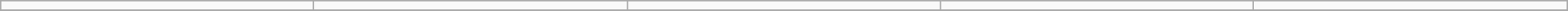<table class="wikitable" style="width: 90%;text-align: center;">
<tr align="center">
<td rowspan="1"></td>
<td></td>
<td></td>
<td></td>
<td></td>
</tr>
<tr>
</tr>
</table>
